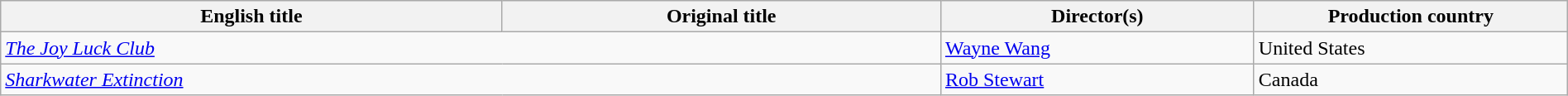<table class="wikitable" width=100%>
<tr>
<th scope="col" width="32%">English title</th>
<th scope="col" width="28%">Original title</th>
<th scope="col" width="20%">Director(s)</th>
<th scope="col" width="20%">Production country</th>
</tr>
<tr>
<td colspan=2><em><a href='#'>The Joy Luck Club</a></em></td>
<td><a href='#'>Wayne Wang</a></td>
<td>United States</td>
</tr>
<tr>
<td colspan=2><em><a href='#'>Sharkwater Extinction</a></em></td>
<td><a href='#'>Rob Stewart</a></td>
<td>Canada</td>
</tr>
</table>
